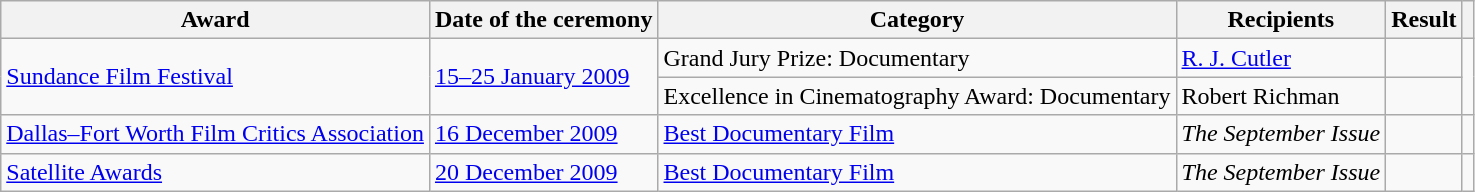<table class="wikitable plainrowheaders sortable">
<tr>
<th scope="col">Award</th>
<th scope="col">Date of the ceremony</th>
<th scope="col">Category</th>
<th scope="col">Recipients</th>
<th scope="col">Result</th>
<th class="unsortable" scope="col"></th>
</tr>
<tr>
<td rowspan="2"><a href='#'>Sundance Film Festival</a></td>
<td rowspan="2"><a href='#'>15–25 January 2009</a></td>
<td>Grand Jury Prize: Documentary</td>
<td><a href='#'>R. J. Cutler</a></td>
<td></td>
<td rowspan="2"></td>
</tr>
<tr>
<td>Excellence in Cinematography Award: Documentary</td>
<td>Robert Richman</td>
<td></td>
</tr>
<tr>
<td scope="row"><a href='#'>Dallas–Fort Worth Film Critics Association</a></td>
<td><a href='#'>16 December 2009</a></td>
<td><a href='#'>Best Documentary Film</a></td>
<td><em>The September Issue</em></td>
<td></td>
<td></td>
</tr>
<tr>
<td><a href='#'>Satellite Awards</a></td>
<td><a href='#'>20 December 2009</a></td>
<td><a href='#'>Best Documentary Film</a></td>
<td><em>The September Issue</em></td>
<td></td>
<td></td>
</tr>
</table>
